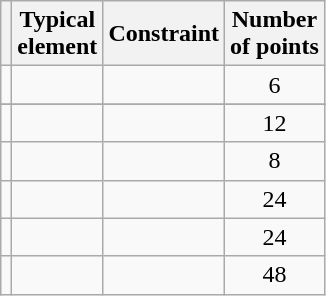<table class="wikitable floatright" style="text-align:center">
<tr>
<th></th>
<th>Typical<br> element</th>
<th>Constraint</th>
<th>Number<br> of points</th>
</tr>
<tr>
<td></td>
<td></td>
<td></td>
<td>6</td>
</tr>
<tr>
</tr>
<tr>
<td></td>
<td></td>
<td></td>
<td>12</td>
</tr>
<tr>
<td></td>
<td></td>
<td></td>
<td>8</td>
</tr>
<tr>
<td></td>
<td></td>
<td></td>
<td>24</td>
</tr>
<tr>
<td></td>
<td></td>
<td></td>
<td>24</td>
</tr>
<tr>
<td></td>
<td></td>
<td></td>
<td>48</td>
</tr>
</table>
